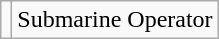<table class="wikitable">
<tr style="vertical-align:top;">
<td></td>
<td>Submarine Operator</td>
</tr>
</table>
